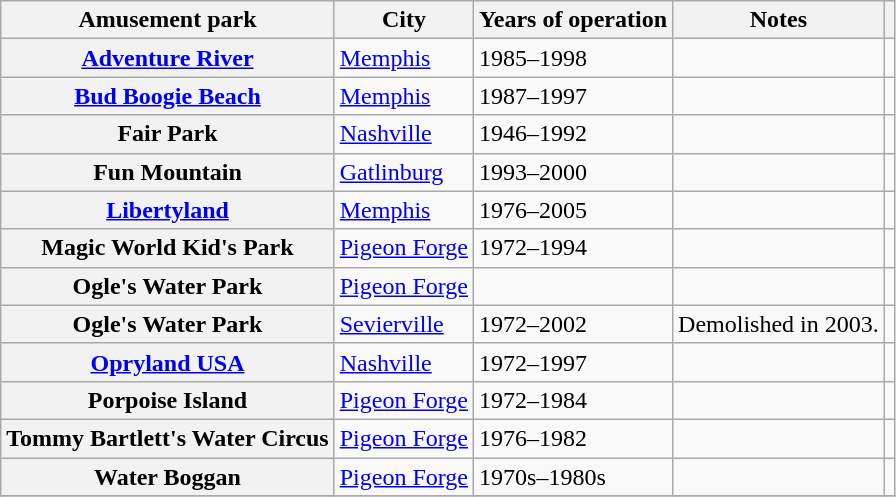<table class="wikitable plainrowheaders sortable">
<tr>
<th scope="col">Amusement park</th>
<th scope="col">City</th>
<th scope="col">Years of operation</th>
<th scope="col" class="unsortable">Notes</th>
<th scope="col" class="unsortable"></th>
</tr>
<tr>
<th scope="row"><a href='#'>Adventure River</a></th>
<td><a href='#'>Memphis</a></td>
<td>1985–1998</td>
<td></td>
<td style="text-align:center;"></td>
</tr>
<tr>
<th scope="row"><a href='#'>Bud Boogie Beach</a></th>
<td><a href='#'>Memphis</a></td>
<td>1987–1997</td>
<td></td>
<td style="text-align:center;"></td>
</tr>
<tr>
<th scope="row">Fair Park</th>
<td><a href='#'>Nashville</a></td>
<td>1946–1992</td>
<td></td>
<td style="text-align:center;"></td>
</tr>
<tr>
<th scope="row">Fun Mountain</th>
<td><a href='#'>Gatlinburg</a></td>
<td>1993–2000</td>
<td></td>
<td style="text-align:center;"></td>
</tr>
<tr>
<th scope="row"><a href='#'>Libertyland</a></th>
<td><a href='#'>Memphis</a></td>
<td>1976–2005</td>
<td></td>
<td style="text-align:center;"></td>
</tr>
<tr>
<th scope="row">Magic World Kid's Park</th>
<td><a href='#'>Pigeon Forge</a></td>
<td>1972–1994</td>
<td></td>
<td style="text-align:center;"></td>
</tr>
<tr>
<th scope="row">Ogle's Water Park</th>
<td><a href='#'>Pigeon Forge</a></td>
<td></td>
<td></td>
<td style="text-align:center;"></td>
</tr>
<tr>
<th scope="row">Ogle's Water Park</th>
<td><a href='#'>Sevierville</a></td>
<td>1972–2002</td>
<td>Demolished in 2003.</td>
<td style="text-align:center;"></td>
</tr>
<tr>
<th scope="row"><a href='#'>Opryland USA</a></th>
<td><a href='#'>Nashville</a></td>
<td>1972–1997</td>
<td></td>
<td style="text-align:center;"></td>
</tr>
<tr>
<th scope="row">Porpoise Island</th>
<td><a href='#'>Pigeon Forge</a></td>
<td>1972–1984</td>
<td></td>
<td></td>
</tr>
<tr>
<th scope="row">Tommy Bartlett's Water Circus</th>
<td><a href='#'>Pigeon Forge</a></td>
<td>1976–1982</td>
<td></td>
<td></td>
</tr>
<tr>
<th scope="row">Water Boggan</th>
<td><a href='#'>Pigeon Forge</a></td>
<td>1970s–1980s</td>
<td></td>
<td></td>
</tr>
<tr>
</tr>
</table>
